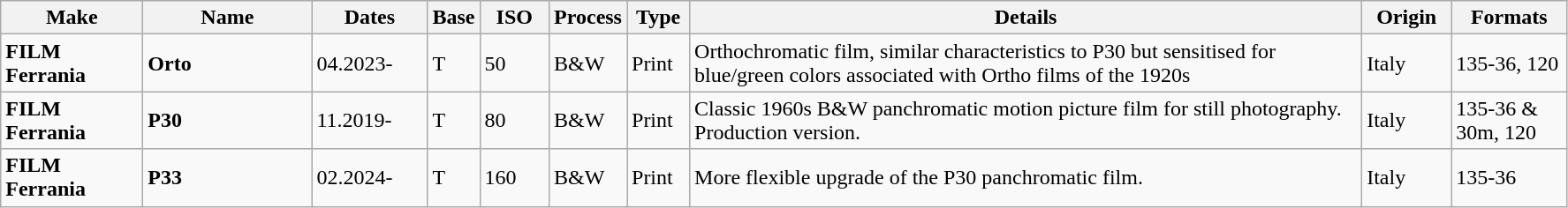<table class="wikitable">
<tr>
<th scope="col" style="width: 100px;">Make</th>
<th scope="col" style="width: 120px;">Name</th>
<th scope="col" style="width: 80px;">Dates</th>
<th scope="col" style="width: 30px;">Base</th>
<th scope="col" style="width: 45px;">ISO</th>
<th scope="col" style="width: 40px;">Process</th>
<th scope="col" style="width: 40px;">Type</th>
<th scope="col" style="width: 500px;">Details</th>
<th scope="col" style="width: 60px;">Origin</th>
<th scope="col" style="width: 80px;">Formats</th>
</tr>
<tr>
<td><strong>FILM Ferrania</strong></td>
<td><strong>Orto</strong></td>
<td>04.2023-</td>
<td>T</td>
<td>50</td>
<td>B&W</td>
<td>Print</td>
<td>Orthochromatic film, similar characteristics to P30 but sensitised for blue/green colors associated with Ortho films of the 1920s </td>
<td>Italy</td>
<td>135-36, 120</td>
</tr>
<tr>
<td><strong>FILM Ferrania</strong></td>
<td><strong>P30</strong></td>
<td>11.2019-</td>
<td>T</td>
<td>80</td>
<td>B&W</td>
<td>Print</td>
<td>Classic 1960s B&W panchromatic motion picture film for still photography. Production version.</td>
<td>Italy</td>
<td>135-36 & 30m, 120</td>
</tr>
<tr>
<td><strong>FILM Ferrania</strong></td>
<td><strong>P33</strong></td>
<td>02.2024-</td>
<td>T</td>
<td>160</td>
<td>B&W</td>
<td>Print</td>
<td>More flexible upgrade of the P30 panchromatic film.</td>
<td>Italy</td>
<td>135-36</td>
</tr>
</table>
